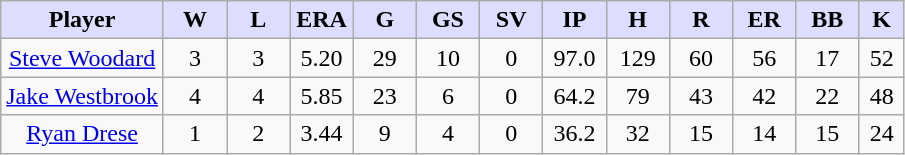<table class="wikitable sortable">
<tr>
<th style="background:#ddf; width:18%;">Player</th>
<th style="background:#ddf; width:7%;">W</th>
<th style="background:#ddf; width:7%;">L</th>
<th style="background:#ddf; width:7%;">ERA</th>
<th style="background:#ddf; width:7%;">G</th>
<th style="background:#ddf; width:7%;">GS</th>
<th style="background:#ddf; width:7%;">SV</th>
<th style="background:#ddf; width:7%;">IP</th>
<th style="background:#ddf; width:7%;">H</th>
<th style="background:#ddf; width:7%;">R</th>
<th style="background:#ddf; width:7%;">ER</th>
<th style="background:#ddf; width:7%;">BB</th>
<th style="background:#ddf; width:7%;">K</th>
</tr>
<tr style="text-align:center;">
<td><a href='#'>Steve Woodard</a></td>
<td>3</td>
<td>3</td>
<td>5.20</td>
<td>29</td>
<td>10</td>
<td>0</td>
<td>97.0</td>
<td>129</td>
<td>60</td>
<td>56</td>
<td>17</td>
<td>52</td>
</tr>
<tr style="text-align:center;">
<td><a href='#'>Jake Westbrook</a></td>
<td>4</td>
<td>4</td>
<td>5.85</td>
<td>23</td>
<td>6</td>
<td>0</td>
<td>64.2</td>
<td>79</td>
<td>43</td>
<td>42</td>
<td>22</td>
<td>48</td>
</tr>
<tr style="text-align:center;">
<td><a href='#'>Ryan Drese</a></td>
<td>1</td>
<td>2</td>
<td>3.44</td>
<td>9</td>
<td>4</td>
<td>0</td>
<td>36.2</td>
<td>32</td>
<td>15</td>
<td>14</td>
<td>15</td>
<td>24</td>
</tr>
</table>
